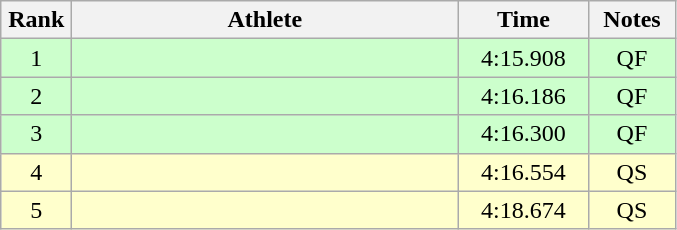<table class=wikitable style="text-align:center">
<tr>
<th width=40>Rank</th>
<th width=250>Athlete</th>
<th width=80>Time</th>
<th width=50>Notes</th>
</tr>
<tr bgcolor="ccffcc">
<td>1</td>
<td align=left></td>
<td>4:15.908</td>
<td>QF</td>
</tr>
<tr bgcolor="ccffcc">
<td>2</td>
<td align=left></td>
<td>4:16.186</td>
<td>QF</td>
</tr>
<tr bgcolor="ccffcc">
<td>3</td>
<td align=left></td>
<td>4:16.300</td>
<td>QF</td>
</tr>
<tr bgcolor="#ffffcc">
<td>4</td>
<td align=left></td>
<td>4:16.554</td>
<td>QS</td>
</tr>
<tr bgcolor="#ffffcc">
<td>5</td>
<td align=left></td>
<td>4:18.674</td>
<td>QS</td>
</tr>
</table>
